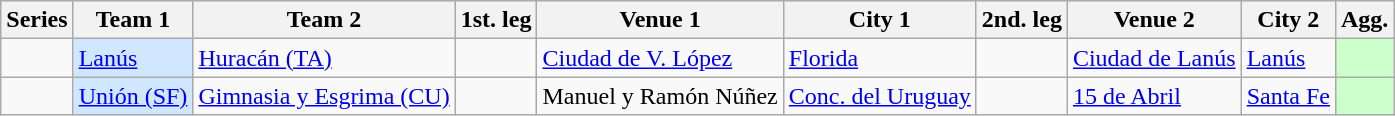<table class=wikitable>
<tr>
<th>Series</th>
<th>Team 1 </th>
<th>Team 2 </th>
<th>1st. leg</th>
<th>Venue 1</th>
<th>City 1</th>
<th>2nd. leg</th>
<th>Venue 2</th>
<th>City 2</th>
<th>Agg.</th>
</tr>
<tr>
<td></td>
<td bgcolor= #d0e7ff><a href='#'>Lanús</a></td>
<td><a href='#'>Huracán (TA)</a></td>
<td></td>
<td><a href='#'>Ciudad de V. López</a></td>
<td><a href='#'>Florida</a></td>
<td></td>
<td><a href='#'>Ciudad de Lanús</a></td>
<td><a href='#'>Lanús</a></td>
<td bgcolor=#CCFFCC></td>
</tr>
<tr>
<td></td>
<td bgcolor= #d0e7ff><a href='#'>Unión (SF)</a></td>
<td><a href='#'>Gimnasia y Esgrima (CU)</a></td>
<td></td>
<td>Manuel y Ramón Núñez</td>
<td><a href='#'>Conc. del Uruguay</a></td>
<td></td>
<td><a href='#'>15 de Abril</a></td>
<td><a href='#'>Santa Fe</a></td>
<td bgcolor=#CCFFCC></td>
</tr>
</table>
